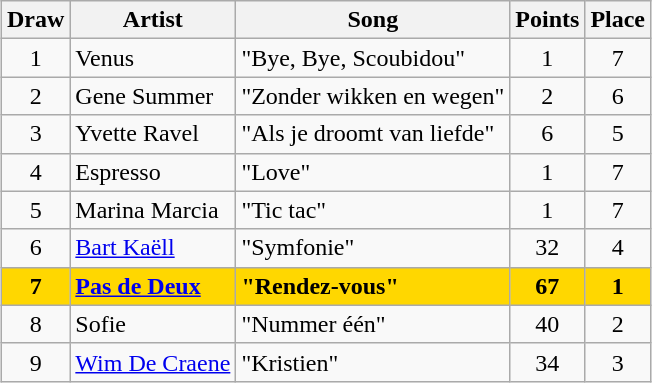<table class="sortable wikitable" style="margin: 1em auto 1em auto; text-align:center;">
<tr>
<th>Draw</th>
<th>Artist</th>
<th>Song</th>
<th>Points</th>
<th>Place</th>
</tr>
<tr>
<td>1</td>
<td align="left">Venus</td>
<td align="left">"Bye, Bye, Scoubidou"</td>
<td>1</td>
<td>7</td>
</tr>
<tr>
<td>2</td>
<td align="left">Gene Summer</td>
<td align="left">"Zonder wikken en wegen"</td>
<td>2</td>
<td>6</td>
</tr>
<tr>
<td>3</td>
<td align="left">Yvette Ravel</td>
<td align="left">"Als je droomt van liefde"</td>
<td>6</td>
<td>5</td>
</tr>
<tr>
<td>4</td>
<td align="left">Espresso</td>
<td align="left">"Love"</td>
<td>1</td>
<td>7</td>
</tr>
<tr>
<td>5</td>
<td align="left">Marina Marcia</td>
<td align="left">"Tic tac"</td>
<td>1</td>
<td>7</td>
</tr>
<tr>
<td>6</td>
<td align="left"><a href='#'>Bart Kaëll</a></td>
<td align="left">"Symfonie"</td>
<td>32</td>
<td>4</td>
</tr>
<tr style="font-weight:bold;background:gold;">
<td>7</td>
<td align="left"><a href='#'>Pas de Deux</a></td>
<td align="left">"Rendez-vous"</td>
<td>67</td>
<td>1</td>
</tr>
<tr>
<td>8</td>
<td align="left">Sofie</td>
<td align="left">"Nummer één"</td>
<td>40</td>
<td>2</td>
</tr>
<tr>
<td>9</td>
<td align="left"><a href='#'>Wim De Craene</a></td>
<td align="left">"Kristien"</td>
<td>34</td>
<td>3</td>
</tr>
</table>
